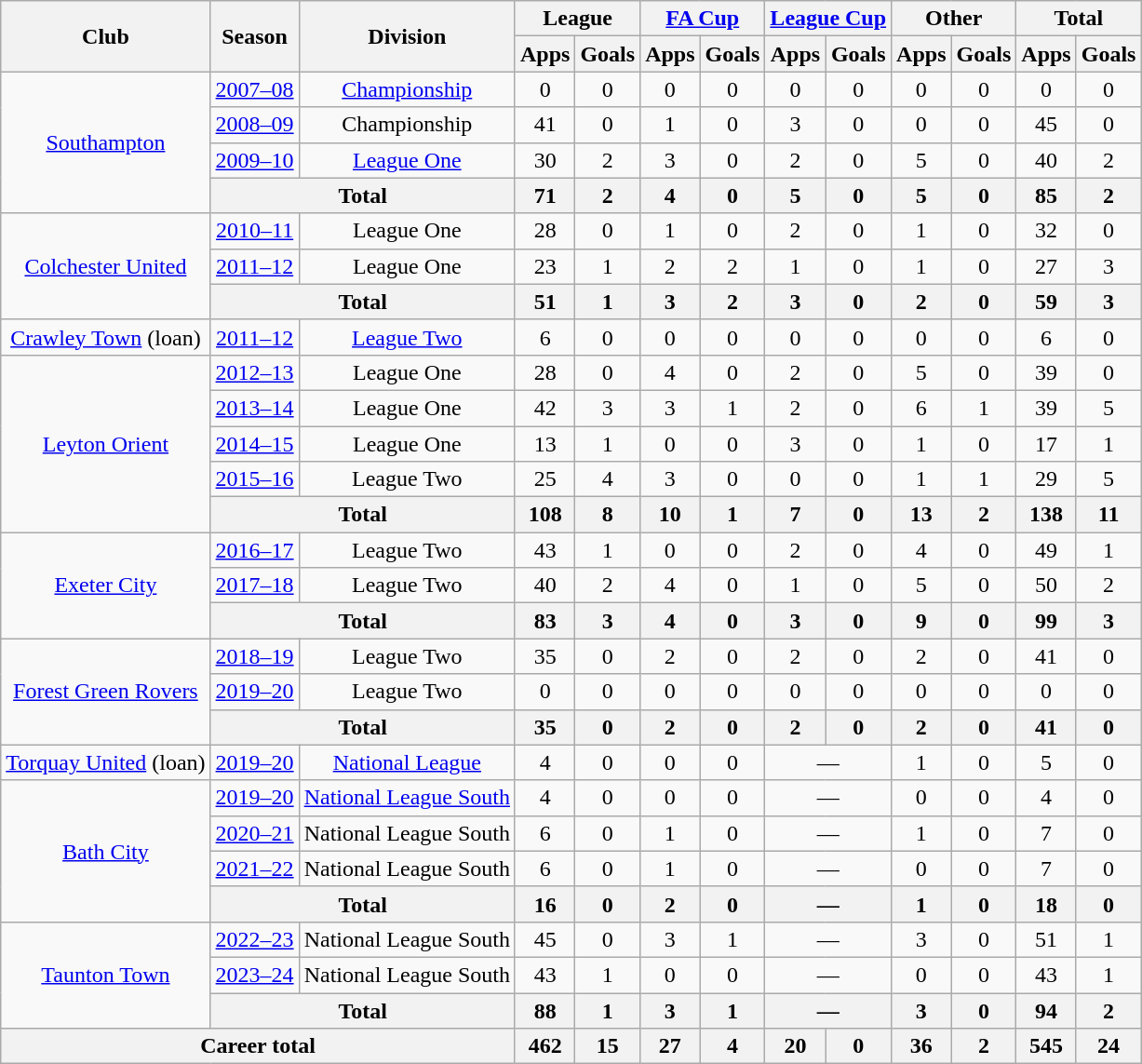<table class="wikitable" style="text-align: center;">
<tr>
<th rowspan="2">Club</th>
<th rowspan="2">Season</th>
<th rowspan="2">Division</th>
<th colspan="2">League</th>
<th colspan="2"><a href='#'>FA Cup</a></th>
<th colspan="2"><a href='#'>League Cup</a></th>
<th colspan="2">Other</th>
<th colspan="2">Total</th>
</tr>
<tr>
<th>Apps</th>
<th>Goals</th>
<th>Apps</th>
<th>Goals</th>
<th>Apps</th>
<th>Goals</th>
<th>Apps</th>
<th>Goals</th>
<th>Apps</th>
<th>Goals</th>
</tr>
<tr>
<td rowspan="4"><a href='#'>Southampton</a></td>
<td><a href='#'>2007–08</a></td>
<td><a href='#'>Championship</a></td>
<td>0</td>
<td>0</td>
<td>0</td>
<td>0</td>
<td>0</td>
<td>0</td>
<td>0</td>
<td>0</td>
<td>0</td>
<td>0</td>
</tr>
<tr>
<td><a href='#'>2008–09</a></td>
<td>Championship</td>
<td>41</td>
<td>0</td>
<td>1</td>
<td>0</td>
<td>3</td>
<td>0</td>
<td>0</td>
<td>0</td>
<td>45</td>
<td>0</td>
</tr>
<tr>
<td><a href='#'>2009–10</a></td>
<td><a href='#'>League One</a></td>
<td>30</td>
<td>2</td>
<td>3</td>
<td>0</td>
<td>2</td>
<td>0</td>
<td>5</td>
<td>0</td>
<td>40</td>
<td>2</td>
</tr>
<tr>
<th colspan="2">Total</th>
<th>71</th>
<th>2</th>
<th>4</th>
<th>0</th>
<th>5</th>
<th>0</th>
<th>5</th>
<th>0</th>
<th>85</th>
<th>2</th>
</tr>
<tr>
<td rowspan="3"><a href='#'>Colchester United</a></td>
<td><a href='#'>2010–11</a></td>
<td>League One</td>
<td>28</td>
<td>0</td>
<td>1</td>
<td>0</td>
<td>2</td>
<td>0</td>
<td>1</td>
<td>0</td>
<td>32</td>
<td>0</td>
</tr>
<tr>
<td><a href='#'>2011–12</a></td>
<td>League One</td>
<td>23</td>
<td>1</td>
<td>2</td>
<td>2</td>
<td>1</td>
<td>0</td>
<td>1</td>
<td>0</td>
<td>27</td>
<td>3</td>
</tr>
<tr>
<th colspan="2">Total</th>
<th>51</th>
<th>1</th>
<th>3</th>
<th>2</th>
<th>3</th>
<th>0</th>
<th>2</th>
<th>0</th>
<th>59</th>
<th>3</th>
</tr>
<tr>
<td><a href='#'>Crawley Town</a> (loan)</td>
<td><a href='#'>2011–12</a></td>
<td><a href='#'>League Two</a></td>
<td>6</td>
<td>0</td>
<td>0</td>
<td>0</td>
<td>0</td>
<td>0</td>
<td>0</td>
<td>0</td>
<td>6</td>
<td>0</td>
</tr>
<tr>
<td rowspan="5"><a href='#'>Leyton Orient</a></td>
<td><a href='#'>2012–13</a></td>
<td>League One</td>
<td>28</td>
<td>0</td>
<td>4</td>
<td>0</td>
<td>2</td>
<td>0</td>
<td>5</td>
<td>0</td>
<td>39</td>
<td>0</td>
</tr>
<tr>
<td><a href='#'>2013–14</a></td>
<td>League One</td>
<td>42</td>
<td>3</td>
<td>3</td>
<td>1</td>
<td>2</td>
<td>0</td>
<td>6</td>
<td>1</td>
<td>39</td>
<td>5</td>
</tr>
<tr>
<td><a href='#'>2014–15</a></td>
<td>League One</td>
<td>13</td>
<td>1</td>
<td>0</td>
<td>0</td>
<td>3</td>
<td>0</td>
<td>1</td>
<td>0</td>
<td>17</td>
<td>1</td>
</tr>
<tr>
<td><a href='#'>2015–16</a></td>
<td>League Two</td>
<td>25</td>
<td>4</td>
<td>3</td>
<td>0</td>
<td>0</td>
<td>0</td>
<td>1</td>
<td>1</td>
<td>29</td>
<td>5</td>
</tr>
<tr>
<th colspan="2">Total</th>
<th>108</th>
<th>8</th>
<th>10</th>
<th>1</th>
<th>7</th>
<th>0</th>
<th>13</th>
<th>2</th>
<th>138</th>
<th>11</th>
</tr>
<tr>
<td rowspan=3><a href='#'>Exeter City</a></td>
<td><a href='#'>2016–17</a></td>
<td>League Two</td>
<td>43</td>
<td>1</td>
<td>0</td>
<td>0</td>
<td>2</td>
<td>0</td>
<td>4</td>
<td>0</td>
<td>49</td>
<td>1</td>
</tr>
<tr>
<td><a href='#'>2017–18</a></td>
<td>League Two</td>
<td>40</td>
<td>2</td>
<td>4</td>
<td>0</td>
<td>1</td>
<td>0</td>
<td>5</td>
<td>0</td>
<td>50</td>
<td>2</td>
</tr>
<tr>
<th colspan="2">Total</th>
<th>83</th>
<th>3</th>
<th>4</th>
<th>0</th>
<th>3</th>
<th>0</th>
<th>9</th>
<th>0</th>
<th>99</th>
<th>3</th>
</tr>
<tr>
<td rowspan="3"><a href='#'>Forest Green Rovers</a></td>
<td><a href='#'>2018–19</a></td>
<td>League Two</td>
<td>35</td>
<td>0</td>
<td>2</td>
<td>0</td>
<td>2</td>
<td>0</td>
<td>2</td>
<td>0</td>
<td>41</td>
<td>0</td>
</tr>
<tr>
<td><a href='#'>2019–20</a></td>
<td>League Two</td>
<td>0</td>
<td>0</td>
<td>0</td>
<td>0</td>
<td>0</td>
<td>0</td>
<td>0</td>
<td>0</td>
<td>0</td>
<td>0</td>
</tr>
<tr>
<th colspan="2">Total</th>
<th>35</th>
<th>0</th>
<th>2</th>
<th>0</th>
<th>2</th>
<th>0</th>
<th>2</th>
<th>0</th>
<th>41</th>
<th>0</th>
</tr>
<tr>
<td><a href='#'>Torquay United</a> (loan)</td>
<td><a href='#'>2019–20</a></td>
<td><a href='#'>National League</a></td>
<td>4</td>
<td>0</td>
<td>0</td>
<td>0</td>
<td colspan="2">—</td>
<td>1</td>
<td>0</td>
<td>5</td>
<td>0</td>
</tr>
<tr>
<td rowspan="4"><a href='#'>Bath City</a></td>
<td><a href='#'>2019–20</a></td>
<td><a href='#'>National League South</a></td>
<td>4</td>
<td>0</td>
<td>0</td>
<td>0</td>
<td colspan="2">—</td>
<td>0</td>
<td>0</td>
<td>4</td>
<td>0</td>
</tr>
<tr>
<td><a href='#'>2020–21</a></td>
<td>National League South</td>
<td>6</td>
<td>0</td>
<td>1</td>
<td>0</td>
<td colspan="2">—</td>
<td>1</td>
<td>0</td>
<td>7</td>
<td>0</td>
</tr>
<tr>
<td><a href='#'>2021–22</a></td>
<td>National League South</td>
<td>6</td>
<td>0</td>
<td>1</td>
<td>0</td>
<td colspan="2">—</td>
<td>0</td>
<td>0</td>
<td>7</td>
<td>0</td>
</tr>
<tr>
<th colspan="2">Total</th>
<th>16</th>
<th>0</th>
<th>2</th>
<th>0</th>
<th colspan="2">—</th>
<th>1</th>
<th>0</th>
<th>18</th>
<th>0</th>
</tr>
<tr>
<td rowspan="3"><a href='#'>Taunton Town</a></td>
<td><a href='#'>2022–23</a></td>
<td>National League South</td>
<td>45</td>
<td>0</td>
<td>3</td>
<td>1</td>
<td colspan="2">—</td>
<td>3</td>
<td>0</td>
<td>51</td>
<td>1</td>
</tr>
<tr>
<td><a href='#'>2023–24</a></td>
<td>National League South</td>
<td>43</td>
<td>1</td>
<td>0</td>
<td>0</td>
<td colspan="2">—</td>
<td>0</td>
<td>0</td>
<td>43</td>
<td>1</td>
</tr>
<tr>
<th colspan="2">Total</th>
<th>88</th>
<th>1</th>
<th>3</th>
<th>1</th>
<th colspan="2">—</th>
<th>3</th>
<th>0</th>
<th>94</th>
<th>2</th>
</tr>
<tr>
<th colspan="3">Career total</th>
<th>462</th>
<th>15</th>
<th>27</th>
<th>4</th>
<th>20</th>
<th>0</th>
<th>36</th>
<th>2</th>
<th>545</th>
<th>24</th>
</tr>
</table>
